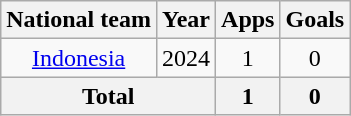<table class="wikitable" style="text-align:center">
<tr>
<th>National team</th>
<th>Year</th>
<th>Apps</th>
<th>Goals</th>
</tr>
<tr>
<td><a href='#'>Indonesia</a></td>
<td>2024</td>
<td>1</td>
<td>0</td>
</tr>
<tr>
<th colspan=2>Total</th>
<th>1</th>
<th>0</th>
</tr>
</table>
